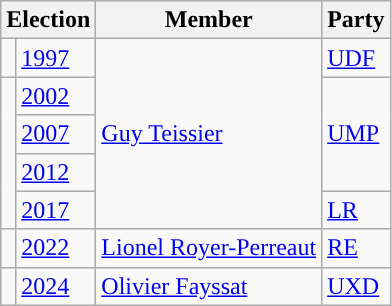<table class="wikitable">
<tr>
<th colspan="2">Election</th>
<th>Member</th>
<th>Party</th>
</tr>
<tr>
<td style="color:inherit;background-color: "></td>
<td><a href='#'>1997</a></td>
<td rowspan="5"><a href='#'>Guy Teissier</a></td>
<td><a href='#'>UDF</a></td>
</tr>
<tr>
<td rowspan="4" style="background-color: "></td>
<td><a href='#'>2002</a></td>
<td rowspan="3"><a href='#'>UMP</a></td>
</tr>
<tr>
<td><a href='#'>2007</a></td>
</tr>
<tr>
<td><a href='#'>2012</a></td>
</tr>
<tr>
<td><a href='#'>2017</a></td>
<td><a href='#'>LR</a></td>
</tr>
<tr>
<td style="color:inherit;background-color: "></td>
<td><a href='#'>2022</a></td>
<td><a href='#'>Lionel Royer-Perreaut</a></td>
<td><a href='#'>RE</a></td>
</tr>
<tr>
<td style="color:inherit;background-color: "></td>
<td><a href='#'>2024</a></td>
<td><a href='#'>Olivier Fayssat</a></td>
<td><a href='#'>UXD</a></td>
</tr>
</table>
